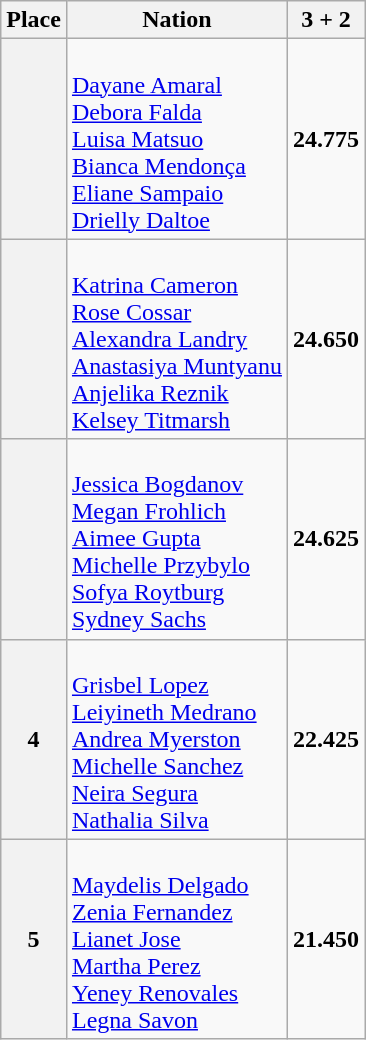<table class="wikitable sortable" style="text-align:center">
<tr>
<th scope=col>Place</th>
<th scope=col>Nation</th>
<th scope=col>3  + 2 </th>
</tr>
<tr>
<th scope=row></th>
<td align=left><br><a href='#'>Dayane Amaral</a><br><a href='#'>Debora Falda</a><br><a href='#'>Luisa Matsuo</a><br><a href='#'>Bianca Mendonça</a><br><a href='#'>Eliane Sampaio</a><br><a href='#'>Drielly Daltoe</a></td>
<td><strong>24.775</strong></td>
</tr>
<tr>
<th scope=row></th>
<td align=left><br><a href='#'>Katrina Cameron</a><br><a href='#'>Rose Cossar</a><br><a href='#'>Alexandra Landry</a><br><a href='#'>Anastasiya Muntyanu</a><br><a href='#'>Anjelika Reznik</a><br><a href='#'>Kelsey Titmarsh</a></td>
<td><strong>24.650</strong></td>
</tr>
<tr>
<th scope=row></th>
<td align=left><br><a href='#'>Jessica Bogdanov</a><br><a href='#'>Megan Frohlich</a><br><a href='#'>Aimee Gupta</a><br><a href='#'>Michelle Przybylo</a><br><a href='#'>Sofya Roytburg</a><br><a href='#'>Sydney Sachs</a></td>
<td><strong>24.625</strong></td>
</tr>
<tr>
<th scope=row>4</th>
<td align=left><br><a href='#'>Grisbel Lopez</a><br><a href='#'>Leiyineth Medrano</a><br><a href='#'>Andrea Myerston</a><br><a href='#'>Michelle Sanchez</a><br><a href='#'>Neira Segura</a><br><a href='#'>Nathalia Silva</a></td>
<td><strong>22.425</strong></td>
</tr>
<tr>
<th scope=row>5</th>
<td align=left><br><a href='#'>Maydelis Delgado</a><br><a href='#'>Zenia Fernandez</a><br><a href='#'>Lianet Jose</a><br><a href='#'>Martha Perez</a><br><a href='#'>Yeney Renovales</a><br><a href='#'>Legna Savon</a></td>
<td><strong>21.450</strong></td>
</tr>
</table>
